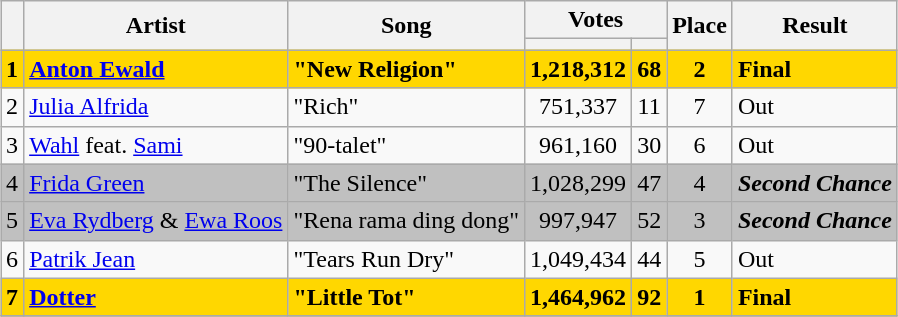<table class="sortable wikitable" style="margin: 1em auto 1em auto; text-align:center;">
<tr>
<th rowspan="2"></th>
<th rowspan="2">Artist</th>
<th rowspan="2">Song</th>
<th colspan="2" class="unsortable">Votes</th>
<th rowspan="2">Place</th>
<th rowspan="2">Result</th>
</tr>
<tr>
<th><small></small></th>
<th><small></small></th>
</tr>
<tr style="font-weight:bold;background:gold;">
<td>1</td>
<td align="left"><a href='#'>Anton Ewald</a></td>
<td align="left">"New Religion"</td>
<td>1,218,312</td>
<td>68</td>
<td>2</td>
<td align="left">Final</td>
</tr>
<tr>
<td>2</td>
<td align="left"><a href='#'>Julia Alfrida</a></td>
<td align="left">"Rich"</td>
<td>751,337</td>
<td>11</td>
<td>7</td>
<td align="left">Out</td>
</tr>
<tr>
<td>3</td>
<td align="left"><a href='#'>Wahl</a> feat. <a href='#'>Sami</a></td>
<td align="left">"90-talet"</td>
<td>961,160</td>
<td>30</td>
<td>6</td>
<td align="left">Out</td>
</tr>
<tr style="background:silver;">
<td>4</td>
<td align="left"><a href='#'>Frida Green</a></td>
<td align="left">"The Silence"</td>
<td>1,028,299</td>
<td>47</td>
<td>4</td>
<td align="left"><strong><em>Second Chance</em></strong></td>
</tr>
<tr style="background:silver;">
<td>5</td>
<td align="left"><a href='#'>Eva Rydberg</a> & <a href='#'>Ewa Roos</a></td>
<td align="left">"Rena rama ding dong"</td>
<td>997,947</td>
<td>52</td>
<td>3</td>
<td align="left"><strong><em>Second Chance</em></strong></td>
</tr>
<tr>
<td>6</td>
<td align="left"><a href='#'>Patrik Jean</a></td>
<td align="left">"Tears Run Dry"</td>
<td>1,049,434</td>
<td>44</td>
<td>5</td>
<td align="left">Out</td>
</tr>
<tr style="font-weight:bold;background:gold;">
<td>7</td>
<td align="left"><a href='#'>Dotter</a></td>
<td align="left">"Little Tot"</td>
<td>1,464,962</td>
<td>92</td>
<td>1</td>
<td align="left">Final</td>
</tr>
<tr>
</tr>
</table>
